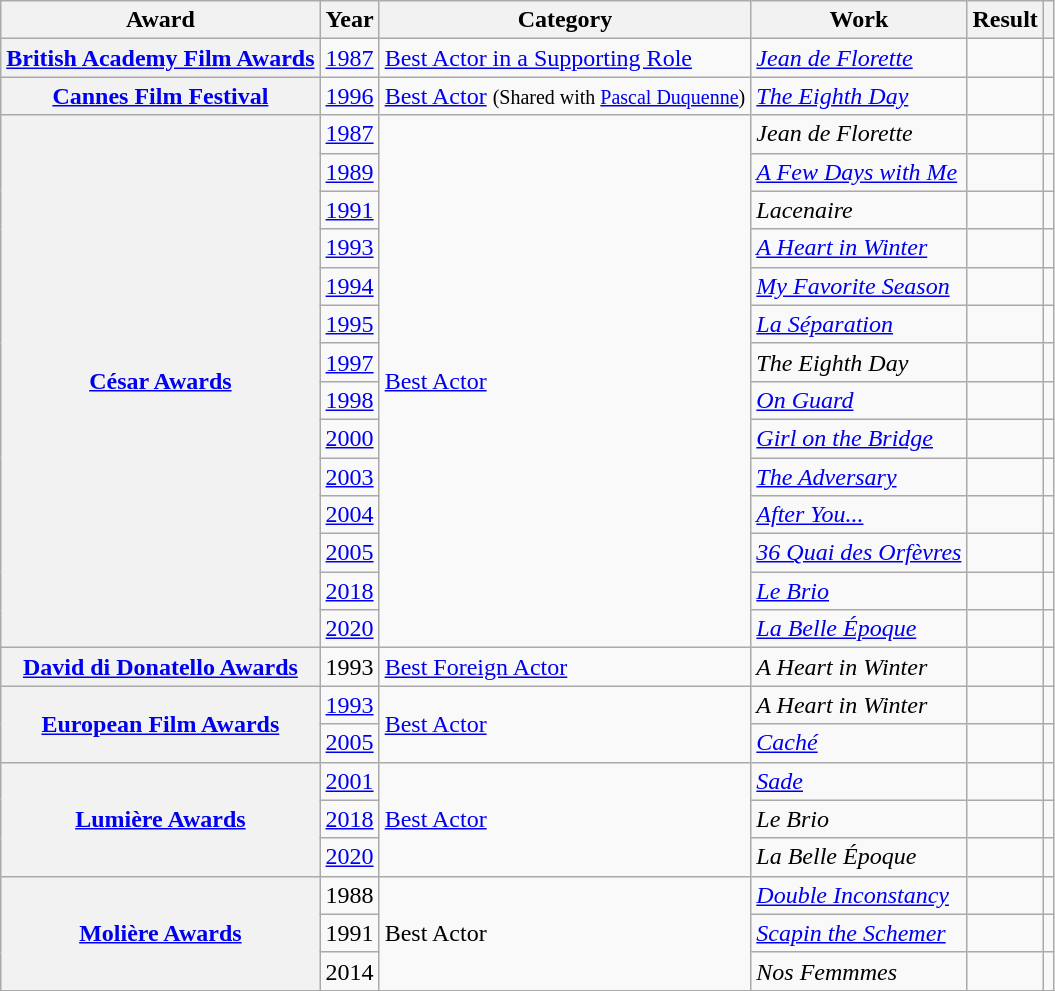<table class="wikitable">
<tr>
<th>Award</th>
<th>Year</th>
<th>Category</th>
<th>Work</th>
<th>Result</th>
<th class="unsortable"></th>
</tr>
<tr>
<th scope="row" style="text-align:center;"><a href='#'>British Academy Film Awards</a></th>
<td><a href='#'>1987</a></td>
<td><a href='#'>Best Actor in a Supporting Role</a></td>
<td><em><a href='#'>Jean de Florette</a></em></td>
<td></td>
<td align="center"></td>
</tr>
<tr>
<th scope="row" style="text-align:center;"><a href='#'>Cannes Film Festival</a></th>
<td><a href='#'>1996</a></td>
<td><a href='#'>Best Actor</a> <small>(Shared with <a href='#'>Pascal Duquenne</a>)</small></td>
<td><em><a href='#'>The Eighth Day</a></em></td>
<td></td>
<td align="center"></td>
</tr>
<tr>
<th scope="row" style="text-align:center;" rowspan="14"><a href='#'>César Awards</a></th>
<td><a href='#'>1987</a></td>
<td rowspan="14"><a href='#'>Best Actor</a></td>
<td><em>Jean de Florette</em></td>
<td></td>
<td align="center"></td>
</tr>
<tr>
<td><a href='#'>1989</a></td>
<td><em><a href='#'>A Few Days with Me</a></em></td>
<td></td>
<td align="center"></td>
</tr>
<tr>
<td><a href='#'>1991</a></td>
<td><em>Lacenaire</em></td>
<td></td>
<td align="center"></td>
</tr>
<tr>
<td><a href='#'>1993</a></td>
<td><em><a href='#'>A Heart in Winter</a></em></td>
<td></td>
<td align="center"></td>
</tr>
<tr>
<td><a href='#'>1994</a></td>
<td><em><a href='#'>My Favorite Season</a></em></td>
<td></td>
<td align="center"></td>
</tr>
<tr>
<td><a href='#'>1995</a></td>
<td><em><a href='#'>La Séparation</a></em></td>
<td></td>
<td align="center"></td>
</tr>
<tr>
<td><a href='#'>1997</a></td>
<td><em>The Eighth Day</em></td>
<td></td>
<td align="center"></td>
</tr>
<tr>
<td><a href='#'>1998</a></td>
<td><em><a href='#'>On Guard</a></em></td>
<td></td>
<td align="center"></td>
</tr>
<tr>
<td><a href='#'>2000</a></td>
<td><em><a href='#'>Girl on the Bridge</a></em></td>
<td></td>
<td align="center"></td>
</tr>
<tr>
<td><a href='#'>2003</a></td>
<td><em><a href='#'>The Adversary</a></em></td>
<td></td>
<td align="center"></td>
</tr>
<tr>
<td><a href='#'>2004</a></td>
<td><em><a href='#'>After You...</a></em></td>
<td></td>
<td align="center"></td>
</tr>
<tr>
<td><a href='#'>2005</a></td>
<td><em><a href='#'>36 Quai des Orfèvres</a></em></td>
<td></td>
<td align="center"></td>
</tr>
<tr>
<td><a href='#'>2018</a></td>
<td><em><a href='#'>Le Brio</a></em></td>
<td></td>
<td align="center"></td>
</tr>
<tr>
<td><a href='#'>2020</a></td>
<td><em><a href='#'>La Belle Époque</a></em></td>
<td></td>
<td align="center"></td>
</tr>
<tr>
<th scope="row" style="text-align:center;"><a href='#'>David di Donatello Awards</a></th>
<td>1993</td>
<td><a href='#'>Best Foreign Actor</a></td>
<td><em>A Heart in Winter</em></td>
<td></td>
<td align="center"></td>
</tr>
<tr>
<th scope="row" style="text-align:center;" rowspan="2"><a href='#'>European Film Awards</a></th>
<td><a href='#'>1993</a></td>
<td rowspan="2"><a href='#'>Best Actor</a></td>
<td><em>A Heart in Winter</em></td>
<td></td>
<td align="center"></td>
</tr>
<tr>
<td><a href='#'>2005</a></td>
<td><em><a href='#'>Caché</a></em></td>
<td></td>
<td align="center"></td>
</tr>
<tr>
<th scope="row" style="text-align:center;" rowspan="3"><a href='#'>Lumière Awards</a></th>
<td><a href='#'>2001</a></td>
<td rowspan="3"><a href='#'>Best Actor</a></td>
<td><em><a href='#'>Sade</a></em></td>
<td></td>
<td align="center"></td>
</tr>
<tr>
<td><a href='#'>2018</a></td>
<td><em>Le Brio</em></td>
<td></td>
<td align="center"></td>
</tr>
<tr>
<td><a href='#'>2020</a></td>
<td><em>La Belle Époque</em></td>
<td></td>
<td align="center"></td>
</tr>
<tr>
<th scope="row" style="text-align:center;" rowspan="3"><a href='#'>Molière Awards</a></th>
<td>1988</td>
<td rowspan="3">Best Actor</td>
<td><em><a href='#'>Double Inconstancy</a></em></td>
<td></td>
<td align="center"></td>
</tr>
<tr>
<td>1991</td>
<td><em><a href='#'>Scapin the Schemer</a></em></td>
<td></td>
<td align="center"></td>
</tr>
<tr>
<td>2014</td>
<td><em>Nos Femmmes</em></td>
<td></td>
<td align="center"></td>
</tr>
<tr>
</tr>
</table>
